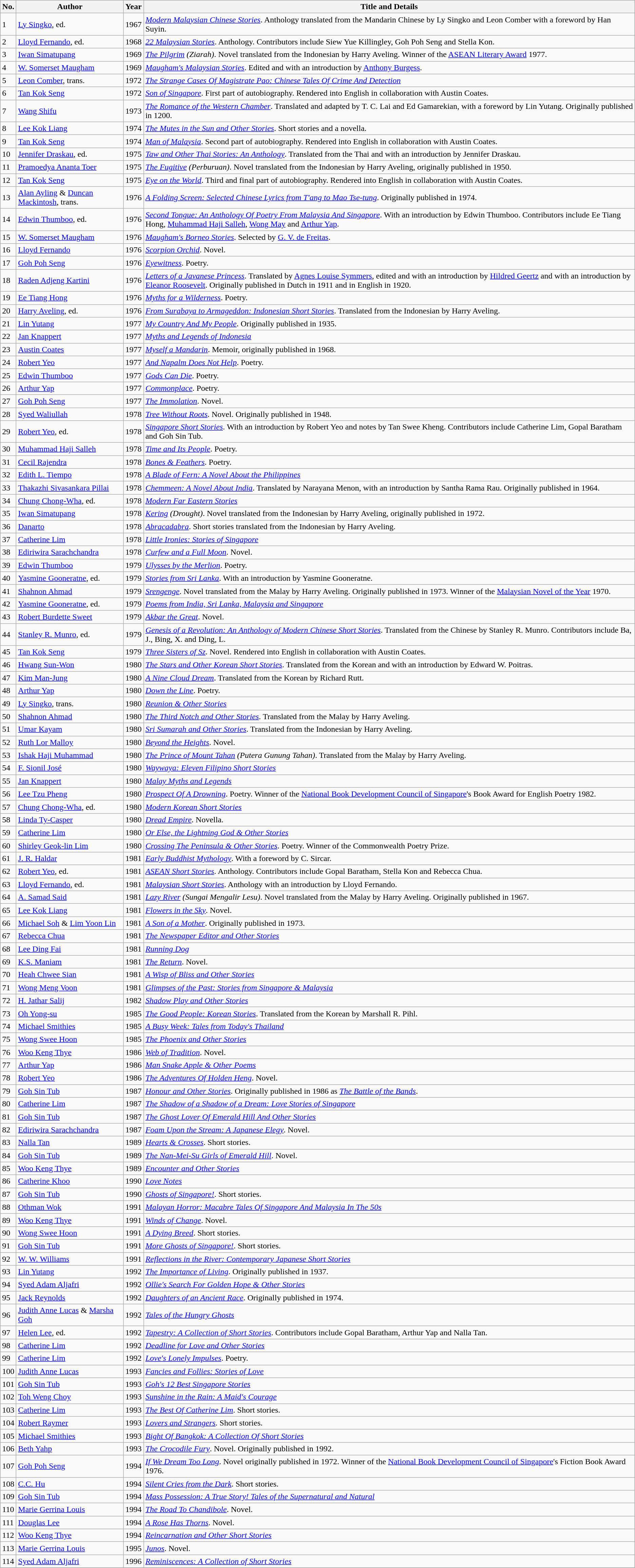<table class="wikitable sortable">
<tr>
<th>No.</th>
<th>Author</th>
<th>Year</th>
<th>Title and Details</th>
</tr>
<tr>
<td>1</td>
<td><a href='#'>Ly Singko</a>, ed.</td>
<td>1967</td>
<td><em><a href='#'>Modern Malaysian Chinese Stories</a></em>. Anthology translated from the Mandarin Chinese by Ly Singko and Leon Comber with a foreword by Han Suyin.</td>
</tr>
<tr>
<td>2</td>
<td><a href='#'>Lloyd Fernando</a>, ed.</td>
<td>1968</td>
<td><em><a href='#'>22 Malaysian Stories</a></em>. Anthology. Contributors include Siew Yue Killingley, Goh Poh Seng and Stella Kon.</td>
</tr>
<tr>
<td>3</td>
<td><a href='#'>Iwan Simatupang</a></td>
<td>1969</td>
<td><em><a href='#'>The Pilgrim</a> (Ziarah)</em>. Novel translated from the Indonesian by Harry Aveling. Winner of the <a href='#'>ASEAN Literary Award</a> 1977.</td>
</tr>
<tr>
<td>4</td>
<td><a href='#'>W. Somerset Maugham</a></td>
<td>1969</td>
<td><em><a href='#'>Maugham's Malaysian Stories</a></em>. Edited and with an introduction by <a href='#'>Anthony Burgess</a>.</td>
</tr>
<tr>
<td>5</td>
<td><a href='#'>Leon Comber</a>, trans.</td>
<td>1972</td>
<td><em><a href='#'>The Strange Cases Of Magistrate Pao: Chinese Tales Of Crime And Detection</a></em></td>
</tr>
<tr>
<td>6</td>
<td><a href='#'>Tan Kok Seng</a></td>
<td>1972</td>
<td><em><a href='#'>Son of Singapore</a></em>. First part of autobiography. Rendered into English in collaboration with Austin Coates.</td>
</tr>
<tr>
<td>7</td>
<td><a href='#'>Wang Shifu</a></td>
<td>1973</td>
<td><em><a href='#'>The Romance of the Western Chamber</a></em>. Translated and adapted by T. C. Lai and Ed Gamarekian, with a foreword by Lin Yutang. Originally published in 1200.</td>
</tr>
<tr>
<td>8</td>
<td><a href='#'>Lee Kok Liang</a></td>
<td>1974</td>
<td><em><a href='#'>The Mutes in the Sun and Other Stories</a></em>. Short stories and a novella.</td>
</tr>
<tr>
<td>9</td>
<td><a href='#'>Tan Kok Seng</a></td>
<td>1974</td>
<td><em><a href='#'>Man of Malaysia</a></em>. Second part of autobiography. Rendered into English in collaboration with Austin Coates.</td>
</tr>
<tr>
<td>10</td>
<td><a href='#'>Jennifer Draskau</a>, ed.</td>
<td>1975</td>
<td><em><a href='#'>Taw and Other Thai Stories: An Anthology</a></em>. Translated from the Thai and with an introduction by Jennifer Draskau.</td>
</tr>
<tr>
<td>11</td>
<td><a href='#'>Pramoedya Ananta Toer</a></td>
<td>1975</td>
<td><em><a href='#'>The Fugitive</a> (Perburuan)</em>. Novel translated from the Indonesian by Harry Aveling, originally published in 1950.</td>
</tr>
<tr>
<td>12</td>
<td><a href='#'>Tan Kok Seng</a></td>
<td>1975</td>
<td><em><a href='#'>Eye on the World</a></em>. Third and final part of autobiography. Rendered into English in collaboration with Austin Coates.</td>
</tr>
<tr>
<td>13</td>
<td><a href='#'>Alan Ayling</a> & <a href='#'>Duncan Mackintosh</a>, trans.</td>
<td>1976</td>
<td><em><a href='#'>A Folding Screen: Selected Chinese Lyrics from T'ang to Mao Tse-tung</a></em>. Originally published in 1974.</td>
</tr>
<tr>
<td>14</td>
<td><a href='#'>Edwin Thumboo</a>, ed.</td>
<td>1976</td>
<td><em><a href='#'>Second Tongue: An Anthology Of Poetry From Malaysia And Singapore</a></em>. With an introduction by Edwin Thumboo. Contributors include Ee Tiang Hong, <a href='#'>Muhammad Haji Salleh</a>, <a href='#'>Wong May</a> and <a href='#'>Arthur Yap</a>.</td>
</tr>
<tr>
<td>15</td>
<td><a href='#'>W. Somerset Maugham</a></td>
<td>1976</td>
<td><em><a href='#'>Maugham's Borneo Stories</a></em>. Selected by <a href='#'>G. V. de Freitas</a>.</td>
</tr>
<tr>
<td>16</td>
<td><a href='#'>Lloyd Fernando</a></td>
<td>1976</td>
<td><em><a href='#'>Scorpion Orchid</a></em>. Novel.</td>
</tr>
<tr>
<td>17</td>
<td><a href='#'>Goh Poh Seng</a></td>
<td>1976</td>
<td><em><a href='#'>Eyewitness</a></em>. Poetry.</td>
</tr>
<tr>
<td>18</td>
<td><a href='#'>Raden Adjeng Kartini</a></td>
<td>1976</td>
<td><em><a href='#'>Letters of a Javanese Princess</a></em>. Translated by <a href='#'>Agnes Louise Symmers</a>, edited and with an introduction by <a href='#'>Hildred Geertz</a> and with an introduction by <a href='#'>Eleanor Roosevelt</a>. Originally published in Dutch in 1911 and in English in 1920.</td>
</tr>
<tr>
<td>19</td>
<td><a href='#'>Ee Tiang Hong</a></td>
<td>1976</td>
<td><em><a href='#'>Myths for a Wilderness</a></em>. Poetry.</td>
</tr>
<tr>
<td>20</td>
<td><a href='#'>Harry Aveling</a>, ed.</td>
<td>1976</td>
<td><em><a href='#'>From Surabaya to Armageddon: Indonesian Short Stories</a></em>. Translated from the Indonesian by Harry Aveling.</td>
</tr>
<tr>
<td>21</td>
<td><a href='#'>Lin Yutang</a></td>
<td>1977</td>
<td><em><a href='#'>My Country And My People</a></em>. Originally published in 1935.</td>
</tr>
<tr>
<td>22</td>
<td><a href='#'>Jan Knappert</a></td>
<td>1977</td>
<td><em><a href='#'>Myths and Legends of Indonesia</a></em></td>
</tr>
<tr>
<td>23</td>
<td><a href='#'>Austin Coates</a></td>
<td>1977</td>
<td><em><a href='#'>Myself a Mandarin</a></em>. Memoir, originally published in 1968.</td>
</tr>
<tr>
<td>24</td>
<td><a href='#'>Robert Yeo</a></td>
<td>1977</td>
<td><em><a href='#'>And Napalm Does Not Help</a></em>. Poetry.</td>
</tr>
<tr>
<td>25</td>
<td><a href='#'>Edwin Thumboo</a></td>
<td>1977</td>
<td><em><a href='#'>Gods Can Die</a></em>. Poetry.</td>
</tr>
<tr>
<td>26</td>
<td><a href='#'>Arthur Yap</a></td>
<td>1977</td>
<td><em><a href='#'>Commonplace</a></em>. Poetry.</td>
</tr>
<tr>
<td>27</td>
<td><a href='#'>Goh Poh Seng</a></td>
<td>1977</td>
<td><em><a href='#'>The Immolation</a></em>. Novel.</td>
</tr>
<tr>
<td>28</td>
<td><a href='#'>Syed Waliullah</a></td>
<td>1978</td>
<td><em><a href='#'>Tree Without Roots</a></em>. Novel. Originally published in 1948.</td>
</tr>
<tr>
<td>29</td>
<td><a href='#'>Robert Yeo</a>, ed.</td>
<td>1978</td>
<td><em><a href='#'>Singapore Short Stories</a></em>. With an introduction by Robert Yeo and notes by Tan Swee Kheng. Contributors include Catherine Lim, Gopal Baratham and Goh Sin Tub.</td>
</tr>
<tr>
<td>30</td>
<td><a href='#'>Muhammad Haji Salleh</a></td>
<td>1978</td>
<td><em><a href='#'>Time and Its People</a></em>. Poetry.</td>
</tr>
<tr>
<td>31</td>
<td><a href='#'>Cecil Rajendra</a></td>
<td>1978</td>
<td><em><a href='#'>Bones & Feathers</a></em>. Poetry.</td>
</tr>
<tr>
<td>32</td>
<td><a href='#'>Edith L. Tiempo</a></td>
<td>1978</td>
<td><em><a href='#'>A Blade of Fern: A Novel About the Philippines</a></em></td>
</tr>
<tr>
<td>33</td>
<td><a href='#'>Thakazhi Sivasankara Pillai</a></td>
<td>1978</td>
<td><em><a href='#'>Chemmeen: A Novel About India</a></em>. Translated by Narayana Menon, with an introduction by Santha Rama Rau. Originally published in 1964.</td>
</tr>
<tr>
<td>34</td>
<td><a href='#'>Chung Chong-Wha</a>, ed.</td>
<td>1978</td>
<td><em><a href='#'>Modern Far Eastern Stories</a></em></td>
</tr>
<tr>
<td>35</td>
<td><a href='#'>Iwan Simatupang</a></td>
<td>1978</td>
<td><em><a href='#'>Kering</a> (Drought)</em>. Novel translated from the Indonesian by Harry Aveling, originally published in 1972.</td>
</tr>
<tr>
<td>36</td>
<td><a href='#'>Danarto</a></td>
<td>1978</td>
<td><em><a href='#'>Abracadabra</a></em>. Short stories translated from the Indonesian by Harry Aveling.</td>
</tr>
<tr>
<td>37</td>
<td><a href='#'>Catherine Lim</a></td>
<td>1978</td>
<td><em><a href='#'>Little Ironies: Stories of Singapore</a></em></td>
</tr>
<tr>
<td>38</td>
<td><a href='#'>Ediriwira Sarachchandra</a></td>
<td>1978</td>
<td><em><a href='#'>Curfew and a Full Moon</a></em>. Novel.</td>
</tr>
<tr>
<td>39</td>
<td><a href='#'>Edwin Thumboo</a></td>
<td>1979</td>
<td><em><a href='#'>Ulysses by the Merlion</a></em>. Poetry.</td>
</tr>
<tr>
<td>40</td>
<td><a href='#'>Yasmine Gooneratne</a>, ed.</td>
<td>1979</td>
<td><em><a href='#'>Stories from Sri Lanka</a></em>. With an introduction by Yasmine Gooneratne.</td>
</tr>
<tr>
<td>41</td>
<td><a href='#'>Shahnon Ahmad</a></td>
<td>1979</td>
<td><em><a href='#'>Srengenge</a></em>. Novel translated from the Malay by Harry Aveling. Originally published in 1973. Winner of the <a href='#'>Malaysian Novel of the Year</a> 1970.</td>
</tr>
<tr>
<td>42</td>
<td><a href='#'>Yasmine Gooneratne</a>, ed.</td>
<td>1979</td>
<td><em><a href='#'>Poems from India, Sri Lanka, Malaysia and Singapore</a></em></td>
</tr>
<tr>
<td>43</td>
<td><a href='#'>Robert Burdette Sweet</a></td>
<td>1979</td>
<td><em><a href='#'>Akbar the Great</a></em>. Novel.</td>
</tr>
<tr>
<td>44</td>
<td><a href='#'>Stanley R. Munro</a>, ed.</td>
<td>1979</td>
<td><em><a href='#'>Genesis of a Revolution: An Anthology of Modern Chinese Short Stories</a></em>. Translated from the Chinese by Stanley R. Munro. Contributors include Ba, J., Bing, X. and Ding, L.</td>
</tr>
<tr>
<td>45</td>
<td><a href='#'>Tan Kok Seng</a></td>
<td>1979</td>
<td><em><a href='#'>Three Sisters of Sz</a></em>. Novel. Rendered into English in collaboration with Austin Coates.</td>
</tr>
<tr>
<td>46</td>
<td><a href='#'>Hwang Sun-Won</a></td>
<td>1980</td>
<td><em><a href='#'>The Stars and Other Korean Short Stories</a></em>. Translated from the Korean and with an introduction by Edward W. Poitras.</td>
</tr>
<tr>
<td>47</td>
<td><a href='#'>Kim Man-Jung</a></td>
<td>1980</td>
<td><em><a href='#'>A Nine Cloud Dream</a></em>. Translated from the Korean by Richard Rutt.</td>
</tr>
<tr>
<td>48</td>
<td><a href='#'>Arthur Yap</a></td>
<td>1980</td>
<td><em><a href='#'>Down the Line</a></em>. Poetry.</td>
</tr>
<tr>
<td>49</td>
<td><a href='#'>Ly Singko</a>, trans.</td>
<td>1980</td>
<td><em><a href='#'>Reunion & Other Stories</a></em></td>
</tr>
<tr>
<td>50</td>
<td><a href='#'>Shahnon Ahmad</a></td>
<td>1980</td>
<td><em><a href='#'>The Third Notch and Other Stories</a></em>. Translated from the Malay by Harry Aveling.</td>
</tr>
<tr>
<td>51</td>
<td><a href='#'>Umar Kayam</a></td>
<td>1980</td>
<td><em><a href='#'>Sri Sumarah and Other Stories</a></em>. Translated from the Indonesian by Harry Aveling.</td>
</tr>
<tr>
<td>52</td>
<td><a href='#'>Ruth Lor Malloy</a></td>
<td>1980</td>
<td><em><a href='#'>Beyond the Heights</a></em>. Novel.</td>
</tr>
<tr>
<td>53</td>
<td><a href='#'>Ishak Haji Muhammad</a></td>
<td>1980</td>
<td><em><a href='#'>The Prince of Mount Tahan</a> (Putera Gunung Tahan)</em>. Translated from the Malay by Harry Aveling.</td>
</tr>
<tr>
<td>54</td>
<td><a href='#'>F. Sionil José</a></td>
<td>1980</td>
<td><em><a href='#'>Waywaya: Eleven Filipino Short Stories</a></em></td>
</tr>
<tr>
<td>55</td>
<td><a href='#'>Jan Knappert</a></td>
<td>1980</td>
<td><em><a href='#'>Malay Myths and Legends</a></em></td>
</tr>
<tr>
<td>56</td>
<td><a href='#'>Lee Tzu Pheng</a></td>
<td>1980</td>
<td><em><a href='#'>Prospect Of A Drowning</a></em>. Poetry. Winner of the <a href='#'>National Book Development Council of Singapore</a>'s Book Award for English Poetry 1982.</td>
</tr>
<tr>
<td>57</td>
<td><a href='#'>Chung Chong-Wha</a>, ed.</td>
<td>1980</td>
<td><em><a href='#'>Modern Korean Short Stories</a></em></td>
</tr>
<tr>
<td>58</td>
<td><a href='#'>Linda Ty-Casper</a></td>
<td>1980</td>
<td><em><a href='#'>Dread Empire</a></em>. Novella.</td>
</tr>
<tr>
<td>59</td>
<td><a href='#'>Catherine Lim</a></td>
<td>1980</td>
<td><em><a href='#'>Or Else, the Lightning God & Other Stories</a></em></td>
</tr>
<tr>
<td>60</td>
<td><a href='#'>Shirley Geok-lin Lim</a></td>
<td>1980</td>
<td><em><a href='#'>Crossing The Peninsula & Other Stories</a></em>. Poetry. Winner of the Commonwealth Poetry Prize.</td>
</tr>
<tr>
<td>61</td>
<td><a href='#'>J. R. Haldar</a></td>
<td>1981</td>
<td><em><a href='#'>Early Buddhist Mythology</a></em>. With a foreword by C. Sircar.</td>
</tr>
<tr>
<td>62</td>
<td><a href='#'>Robert Yeo</a>, ed.</td>
<td>1981</td>
<td><em><a href='#'>ASEAN Short Stories</a></em>. Anthology. Contributors include Gopal Baratham, Stella Kon and Rebecca Chua.</td>
</tr>
<tr>
<td>63</td>
<td><a href='#'>Lloyd Fernando</a>, ed.</td>
<td>1981</td>
<td><em><a href='#'>Malaysian Short Stories</a></em>. Anthology with an introduction by Lloyd Fernando.</td>
</tr>
<tr>
<td>64</td>
<td><a href='#'>A. Samad Said</a></td>
<td>1981</td>
<td><em><a href='#'>Lazy River</a> (Sungai Mengalir Lesu)</em>. Novel translated from the Malay by Harry Aveling. Originally published in 1967.</td>
</tr>
<tr>
<td>65</td>
<td><a href='#'>Lee Kok Liang</a></td>
<td>1981</td>
<td><em><a href='#'>Flowers in the Sky</a></em>. Novel.</td>
</tr>
<tr>
<td>66</td>
<td><a href='#'>Michael Soh</a> & <a href='#'>Lim Yoon Lin</a></td>
<td>1981</td>
<td><em><a href='#'>A Son of a Mother</a></em>. Originally published in 1973.</td>
</tr>
<tr>
<td>67</td>
<td><a href='#'>Rebecca Chua</a></td>
<td>1981</td>
<td><em><a href='#'>The Newspaper Editor and Other Stories</a></em></td>
</tr>
<tr>
<td>68</td>
<td><a href='#'>Lee Ding Fai</a></td>
<td>1981</td>
<td><em><a href='#'>Running Dog</a></em></td>
</tr>
<tr>
<td>69</td>
<td><a href='#'>K.S. Maniam</a></td>
<td>1981</td>
<td><em><a href='#'>The Return</a></em>. Novel.</td>
</tr>
<tr>
<td>70</td>
<td><a href='#'>Heah Chwee Sian</a></td>
<td>1981</td>
<td><em><a href='#'>A Wisp of Bliss and Other Stories</a></em></td>
</tr>
<tr>
<td>71</td>
<td><a href='#'>Wong Meng Voon</a></td>
<td>1981</td>
<td><em><a href='#'>Glimpses of the Past: Stories from Singapore & Malaysia</a></em></td>
</tr>
<tr>
<td>72</td>
<td><a href='#'>H. Jathar Salij</a></td>
<td>1982</td>
<td><em><a href='#'>Shadow Play and Other Stories</a></em></td>
</tr>
<tr>
<td>73</td>
<td><a href='#'>Oh Yong-su</a></td>
<td>1985</td>
<td><em><a href='#'>The Good People: Korean Stories</a></em>. Translated from the Korean by Marshall R. Pihl.</td>
</tr>
<tr>
<td>74</td>
<td><a href='#'>Michael Smithies</a></td>
<td>1985</td>
<td><em><a href='#'>A Busy Week: Tales from Today's Thailand</a></em></td>
</tr>
<tr>
<td>75</td>
<td><a href='#'>Wong Swee Hoon</a></td>
<td>1985</td>
<td><em><a href='#'>The Phoenix and Other Stories</a></em></td>
</tr>
<tr>
<td>76</td>
<td><a href='#'>Woo Keng Thye</a></td>
<td>1986</td>
<td><em><a href='#'>Web of Tradition</a></em>. Novel.</td>
</tr>
<tr>
<td>77</td>
<td><a href='#'>Arthur Yap</a></td>
<td>1986</td>
<td><em><a href='#'>Man Snake Apple & Other Poems</a></em></td>
</tr>
<tr>
<td>78</td>
<td><a href='#'>Robert Yeo</a></td>
<td>1986</td>
<td><em><a href='#'>The Adventures Of Holden Heng</a></em>. Novel.</td>
</tr>
<tr>
<td>79</td>
<td><a href='#'>Goh Sin Tub</a></td>
<td>1987</td>
<td><em><a href='#'>Honour and Other Stories</a></em>. Originally published in 1986 as <em><a href='#'>The Battle of the Bands</a></em>.</td>
</tr>
<tr>
<td>80</td>
<td><a href='#'>Catherine Lim</a></td>
<td>1987</td>
<td><em><a href='#'>The Shadow of a Shadow of a Dream: Love Stories of Singapore</a></em></td>
</tr>
<tr>
<td>81</td>
<td><a href='#'>Goh Sin Tub</a></td>
<td>1987</td>
<td><em><a href='#'>The Ghost Lover Of Emerald Hill And Other Stories</a></em></td>
</tr>
<tr>
<td>82</td>
<td><a href='#'>Ediriwira Sarachchandra</a></td>
<td>1987</td>
<td><em><a href='#'>Foam Upon the Stream: A Japanese Elegy</a></em>. Novel.</td>
</tr>
<tr>
<td>83</td>
<td><a href='#'>Nalla Tan</a></td>
<td>1989</td>
<td><em><a href='#'>Hearts & Crosses</a></em>. Short stories.</td>
</tr>
<tr>
<td>84</td>
<td><a href='#'>Goh Sin Tub</a></td>
<td>1989</td>
<td><em><a href='#'>The Nan-Mei-Su Girls of Emerald Hill</a></em>. Novel.</td>
</tr>
<tr>
<td>85</td>
<td><a href='#'>Woo Keng Thye</a></td>
<td>1989</td>
<td><em><a href='#'>Encounter and Other Stories</a></em></td>
</tr>
<tr>
<td>86</td>
<td><a href='#'>Catherine Khoo</a></td>
<td>1990</td>
<td><em><a href='#'>Love Notes</a></em></td>
</tr>
<tr>
<td>87</td>
<td><a href='#'>Goh Sin Tub</a></td>
<td>1990</td>
<td><em><a href='#'>Ghosts of Singapore!</a></em>. Short stories.</td>
</tr>
<tr>
<td>88</td>
<td><a href='#'>Othman Wok</a></td>
<td>1991</td>
<td><em><a href='#'>Malayan Horror: Macabre Tales Of Singapore And Malaysia In The 50s</a></em></td>
</tr>
<tr>
<td>89</td>
<td><a href='#'>Woo Keng Thye</a></td>
<td>1991</td>
<td><em><a href='#'>Winds of Change</a></em>. Novel.</td>
</tr>
<tr>
<td>90</td>
<td><a href='#'>Wong Swee Hoon</a></td>
<td>1991</td>
<td><em><a href='#'>A Dying Breed</a></em>. Short stories.</td>
</tr>
<tr>
<td>91</td>
<td><a href='#'>Goh Sin Tub</a></td>
<td>1991</td>
<td><em><a href='#'>More Ghosts of Singapore!</a></em>. Short stories.</td>
</tr>
<tr>
<td>92</td>
<td><a href='#'>W. W. Williams</a></td>
<td>1991</td>
<td><em><a href='#'>Reflections in the River: Contemporary Japanese Short Stories</a></em></td>
</tr>
<tr>
<td>93</td>
<td><a href='#'>Lin Yutang</a></td>
<td>1992</td>
<td><em><a href='#'>The Importance of Living</a></em>. Originally published in 1937.</td>
</tr>
<tr>
<td>94</td>
<td><a href='#'>Syed Adam Aljafri</a></td>
<td>1992</td>
<td><em><a href='#'>Ollie's Search For Golden Hope & Other Stories</a></em></td>
</tr>
<tr>
<td>95</td>
<td><a href='#'>Jack Reynolds</a></td>
<td>1992</td>
<td><em><a href='#'>Daughters of an Ancient Race</a></em>. Originally published in 1974.</td>
</tr>
<tr>
<td>96</td>
<td><a href='#'>Judith Anne Lucas</a> & <a href='#'>Marsha Goh</a></td>
<td>1992</td>
<td><em><a href='#'>Tales of the Hungry Ghosts</a></em></td>
</tr>
<tr>
<td>97</td>
<td><a href='#'>Helen Lee</a>, ed.</td>
<td>1992</td>
<td><em><a href='#'>Tapestry: A Collection of Short Stories</a></em>. Contributors include Gopal Baratham, Arthur Yap and Nalla Tan.</td>
</tr>
<tr>
<td>98</td>
<td><a href='#'>Catherine Lim</a></td>
<td>1992</td>
<td><em><a href='#'>Deadline for Love and Other Stories</a></em></td>
</tr>
<tr>
<td>99</td>
<td><a href='#'>Catherine Lim</a></td>
<td>1992</td>
<td><em><a href='#'>Love's Lonely Impulses</a></em>. Poetry.</td>
</tr>
<tr>
<td>100</td>
<td><a href='#'>Judith Anne Lucas</a></td>
<td>1993</td>
<td><em><a href='#'>Fancies and Follies: Stories of Love</a></em></td>
</tr>
<tr>
<td>101</td>
<td><a href='#'>Goh Sin Tub</a></td>
<td>1993</td>
<td><em><a href='#'>Goh's 12 Best Singapore Stories</a></em></td>
</tr>
<tr>
<td>102</td>
<td><a href='#'>Toh Weng Choy</a></td>
<td>1993</td>
<td><em><a href='#'>Sunshine in the Rain: A Maid's Courage</a></em></td>
</tr>
<tr>
<td>103</td>
<td><a href='#'>Catherine Lim</a></td>
<td>1993</td>
<td><em><a href='#'>The Best Of Catherine Lim</a></em>. Short stories.</td>
</tr>
<tr>
<td>104</td>
<td><a href='#'>Robert Raymer</a></td>
<td>1993</td>
<td><em><a href='#'>Lovers and Strangers</a></em>. Short stories.</td>
</tr>
<tr>
<td>105</td>
<td><a href='#'>Michael Smithies</a></td>
<td>1993</td>
<td><em><a href='#'>Bight Of Bangkok: A Collection Of Short Stories</a></em></td>
</tr>
<tr>
<td>106</td>
<td><a href='#'>Beth Yahp</a></td>
<td>1993</td>
<td><em><a href='#'>The Crocodile Fury</a></em>. Novel. Originally published in 1992.</td>
</tr>
<tr>
<td>107</td>
<td><a href='#'>Goh Poh Seng</a></td>
<td>1994</td>
<td><em><a href='#'>If We Dream Too Long</a></em>. Novel originally published in 1972. Winner of the <a href='#'>National Book Development Council of Singapore</a>'s Fiction Book Award 1976.</td>
</tr>
<tr>
<td>108</td>
<td><a href='#'>C.C. Hu</a></td>
<td>1994</td>
<td><em><a href='#'>Silent Cries from the Dark</a></em>. Short stories.</td>
</tr>
<tr>
<td>109</td>
<td><a href='#'>Goh Sin Tub</a></td>
<td>1994</td>
<td><em><a href='#'>Mass Possession: A True Story! Tales of the Supernatural and Natural</a></em></td>
</tr>
<tr>
<td>110</td>
<td><a href='#'>Marie Gerrina Louis</a></td>
<td>1994</td>
<td><em><a href='#'>The Road To Chandibole</a></em>. Novel.</td>
</tr>
<tr>
<td>111</td>
<td><a href='#'>Douglas Lee</a></td>
<td>1994</td>
<td><em><a href='#'>A Rose Has Thorns</a></em>. Novel.</td>
</tr>
<tr>
<td>112</td>
<td><a href='#'>Woo Keng Thye</a></td>
<td>1994</td>
<td><em><a href='#'>Reincarnation and Other Short Stories</a></em></td>
</tr>
<tr>
<td>113</td>
<td><a href='#'>Marie Gerrina Louis</a></td>
<td>1995</td>
<td><em><a href='#'>Junos</a></em>. Novel.</td>
</tr>
<tr>
<td>114</td>
<td><a href='#'>Syed Adam Aljafri</a></td>
<td>1996</td>
<td><em><a href='#'>Reminiscences: A Collection of Short Stories</a></em></td>
</tr>
<tr>
</tr>
</table>
